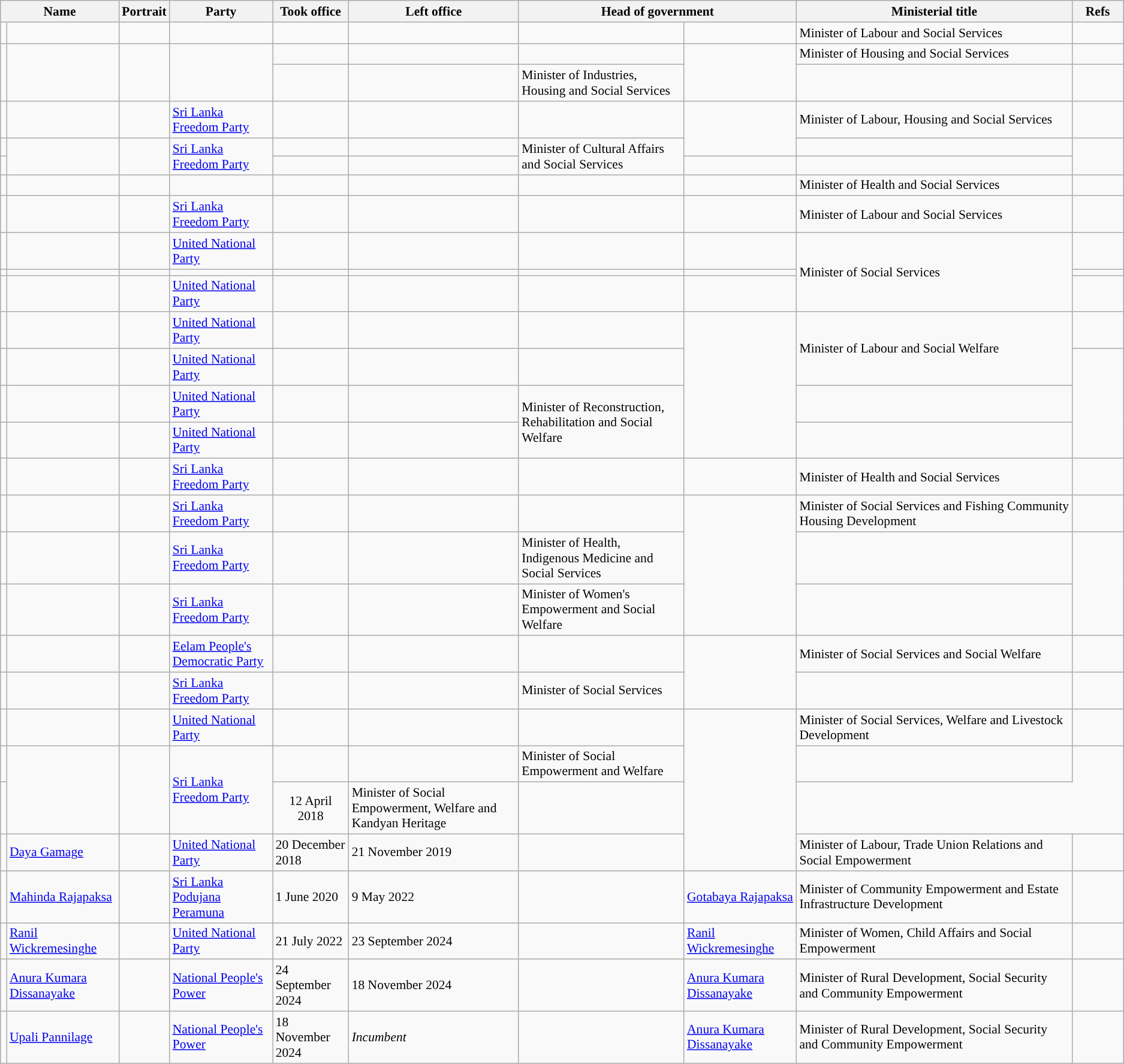<table class="wikitable plainrowheaders sortable" style="font-size:90%; text-align:left;">
<tr>
<th colspan="2" scope="col">Name</th>
<th scope="col" class="unsortable">Portrait</th>
<th scope="col">Party</th>
<th scope="col">Took office</th>
<th scope="col">Left office</th>
<th colspan="2" scope="col">Head of government</th>
<th scope="col" width="300px">Ministerial title</th>
<th scope="col" width="50px" class="unsortable">Refs</th>
</tr>
<tr>
<td></td>
<td></td>
<td></td>
<td></td>
<td align="center"></td>
<td align="center"></td>
<td style="background:"></td>
<td></td>
<td>Minister of Labour and Social Services</td>
<td align="center"></td>
</tr>
<tr>
<td rowspan="2"></td>
<td rowspan="2"></td>
<td rowspan="2"></td>
<td rowspan="2"></td>
<td align="center"></td>
<td align="center"></td>
<td style="background:"></td>
<td rowspan="2"></td>
<td>Minister of Housing and Social Services</td>
<td align="center"></td>
</tr>
<tr>
<td align="center"></td>
<td></td>
<td>Minister of Industries, Housing and Social Services</td>
<td align="center"></td>
</tr>
<tr>
<td style="background:"></td>
<td></td>
<td></td>
<td><a href='#'>Sri Lanka Freedom Party</a></td>
<td align="center"></td>
<td></td>
<td style="background:"></td>
<td rowspan="2"></td>
<td>Minister of Labour, Housing and Social Services</td>
<td align="center"></td>
</tr>
<tr>
<td style="background:"></td>
<td rowspan="2"></td>
<td rowspan="2"></td>
<td rowspan="2"><a href='#'>Sri Lanka Freedom Party</a></td>
<td align="center"></td>
<td></td>
<td rowspan="2">Minister of Cultural Affairs and Social Services</td>
<td align="center"></td>
</tr>
<tr>
<td></td>
<td align="center"></td>
<td style="background:"></td>
<td></td>
<td align="center"></td>
</tr>
<tr>
<td></td>
<td></td>
<td></td>
<td></td>
<td align="center"></td>
<td align="center"></td>
<td style="background:"></td>
<td></td>
<td>Minister of Health and Social Services</td>
<td align="center"></td>
</tr>
<tr>
<td style="background:"></td>
<td></td>
<td align="center"></td>
<td><a href='#'>Sri Lanka Freedom Party</a></td>
<td align="center"></td>
<td></td>
<td style="background:"></td>
<td></td>
<td>Minister of Labour and Social Services</td>
<td align="center"></td>
</tr>
<tr>
<td style="background:"></td>
<td></td>
<td align="center"></td>
<td><a href='#'>United National Party</a></td>
<td></td>
<td></td>
<td style="background:"></td>
<td></td>
<td rowspan="3">Minister of Social Services</td>
<td align="center"></td>
</tr>
<tr>
<td></td>
<td></td>
<td></td>
<td></td>
<td></td>
<td></td>
<td style="background:"></td>
<td></td>
<td align="center"></td>
</tr>
<tr>
<td style="background:"></td>
<td></td>
<td align="center"></td>
<td><a href='#'>United National Party</a></td>
<td align="center"></td>
<td></td>
<td style="background:"></td>
<td></td>
<td align="center"></td>
</tr>
<tr>
<td style="background:"></td>
<td></td>
<td></td>
<td><a href='#'>United National Party</a></td>
<td align="center"></td>
<td align="center"></td>
<td style="background:"></td>
<td rowspan="4"></td>
<td rowspan="2">Minister of Labour and Social Welfare</td>
<td align="center"></td>
</tr>
<tr>
<td style="background:"></td>
<td></td>
<td></td>
<td><a href='#'>United National Party</a></td>
<td align="center"></td>
<td></td>
<td align="center"></td>
</tr>
<tr>
<td style="background:"></td>
<td></td>
<td></td>
<td><a href='#'>United National Party</a></td>
<td align="center"></td>
<td align="center"></td>
<td rowspan="2">Minister of Reconstruction, Rehabilitation and Social Welfare</td>
<td align="center"></td>
</tr>
<tr>
<td style="background:"></td>
<td></td>
<td></td>
<td><a href='#'>United National Party</a></td>
<td align="center"></td>
<td></td>
<td align="center"></td>
</tr>
<tr>
<td style="background:"></td>
<td></td>
<td align="center"></td>
<td><a href='#'>Sri Lanka Freedom Party</a></td>
<td align="center"></td>
<td></td>
<td style="background:"></td>
<td></td>
<td>Minister of Health and Social Services</td>
<td align="center"></td>
</tr>
<tr>
<td style="background:"></td>
<td></td>
<td></td>
<td><a href='#'>Sri Lanka Freedom Party</a></td>
<td align="center"></td>
<td></td>
<td style="background:"></td>
<td rowspan="3"></td>
<td>Minister of Social Services and Fishing Community Housing Development</td>
<td align="center"></td>
</tr>
<tr>
<td style="background:"></td>
<td></td>
<td></td>
<td><a href='#'>Sri Lanka Freedom Party</a></td>
<td align="center"></td>
<td></td>
<td>Minister of Health, Indigenous Medicine and Social Services</td>
<td align="center"></td>
</tr>
<tr>
<td style="background:"></td>
<td></td>
<td></td>
<td><a href='#'>Sri Lanka Freedom Party</a></td>
<td align="center"></td>
<td></td>
<td>Minister of Women's Empowerment and Social Welfare</td>
<td align="center"></td>
</tr>
<tr>
<td style="background:"></td>
<td></td>
<td align="center"></td>
<td><a href='#'>Eelam People's Democratic Party</a></td>
<td align="center"></td>
<td></td>
<td style="background:"></td>
<td rowspan="2"></td>
<td>Minister of Social Services and Social Welfare</td>
<td align="center"></td>
</tr>
<tr>
<td style="background:"></td>
<td></td>
<td></td>
<td><a href='#'>Sri Lanka Freedom Party</a></td>
<td align="center"></td>
<td></td>
<td>Minister of Social Services</td>
<td align="center"></td>
</tr>
<tr>
<td style="background:"></td>
<td></td>
<td align="center"></td>
<td><a href='#'>United National Party</a></td>
<td align="center"></td>
<td align="center"></td>
<td style="background:"></td>
<td rowspan="4"></td>
<td>Minister of Social Services, Welfare and Livestock Development</td>
<td align="center"></td>
</tr>
<tr>
<td style="background:"></td>
<td rowspan="2"></td>
<td rowspan="2" align="center"></td>
<td rowspan="2"><a href='#'>Sri Lanka Freedom Party</a></td>
<td align="center"></td>
<td align="center"></td>
<td>Minister of Social Empowerment and Welfare</td>
<td align="center"></td>
</tr>
<tr>
<td align="center"></td>
<td align="center">12 April 2018</td>
<td>Minister of Social Empowerment, Welfare and Kandyan Heritage</td>
<td align="center"></td>
</tr>
<tr>
<td style="background:"></td>
<td><a href='#'>Daya Gamage</a></td>
<td></td>
<td><a href='#'>United National Party</a></td>
<td>20 December 2018</td>
<td>21 November 2019</td>
<td style="background:"></td>
<td>Minister of Labour, Trade Union Relations and Social Empowerment</td>
<td></td>
</tr>
<tr>
<td style="background:"></td>
<td><a href='#'>Mahinda Rajapaksa</a></td>
<td></td>
<td><a href='#'>Sri Lanka Podujana Peramuna</a></td>
<td>1 June 2020</td>
<td>9 May 2022</td>
<td style="background:"></td>
<td><a href='#'>Gotabaya Rajapaksa</a></td>
<td>Minister of Community Empowerment and Estate Infrastructure Development</td>
<td></td>
</tr>
<tr>
<td style="background:"></td>
<td><a href='#'>Ranil Wickremesinghe</a></td>
<td></td>
<td><a href='#'>United National Party</a></td>
<td>21 July 2022</td>
<td>23 September 2024</td>
<td style="background:"></td>
<td><a href='#'>Ranil Wickremesinghe</a></td>
<td>Minister of Women, Child Affairs and Social Empowerment</td>
<td></td>
</tr>
<tr>
<td style="background:"></td>
<td><a href='#'>Anura Kumara Dissanayake</a></td>
<td></td>
<td><a href='#'>National People's Power</a></td>
<td>24 September 2024</td>
<td>18 November 2024</td>
<td style="background:"></td>
<td><a href='#'>Anura Kumara Dissanayake</a></td>
<td>Minister of Rural Development, Social Security and Community Empowerment</td>
<td></td>
</tr>
<tr>
<td style="background:"></td>
<td><a href='#'>Upali Pannilage</a></td>
<td></td>
<td><a href='#'>National People's Power</a></td>
<td>18 November 2024</td>
<td><em>Incumbent</em></td>
<td style="background:"></td>
<td><a href='#'>Anura Kumara Dissanayake</a></td>
<td>Minister of Rural Development, Social Security and Community Empowerment</td>
<td></td>
</tr>
</table>
